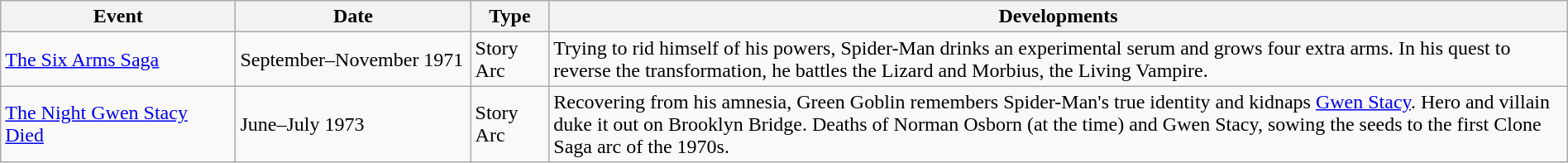<table class="wikitable" style="width:100%;">
<tr>
<th width=15%>Event</th>
<th width=15%>Date</th>
<th width=5%>Type</th>
<th width=70%>Developments</th>
</tr>
<tr>
<td><a href='#'>The Six Arms Saga</a></td>
<td>September–November 1971</td>
<td>Story Arc</td>
<td>Trying to rid himself of his powers, Spider-Man drinks an experimental serum and grows four extra arms. In his quest to reverse the transformation, he battles the Lizard and Morbius, the Living Vampire.</td>
</tr>
<tr>
<td><a href='#'>The Night Gwen Stacy Died</a></td>
<td>June–July 1973</td>
<td>Story Arc</td>
<td>Recovering from his amnesia, Green Goblin remembers Spider-Man's true identity and kidnaps <a href='#'>Gwen Stacy</a>. Hero and villain duke it out on Brooklyn Bridge. Deaths of Norman Osborn (at the time) and Gwen Stacy, sowing the seeds to the first Clone Saga arc of the 1970s.</td>
</tr>
</table>
